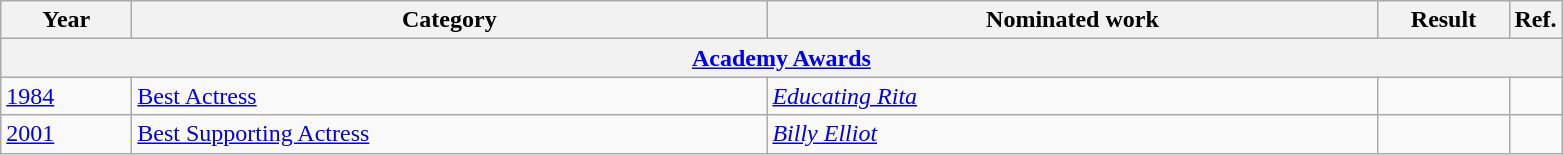<table class="wikitable">
<tr>
<th scope="col" style="width:5em;">Year</th>
<th scope="col" style="width:26em;">Category</th>
<th scope="col" style="width:25em;">Nominated work</th>
<th scope="col" style="width:5em;">Result</th>
<th>Ref.</th>
</tr>
<tr>
<th colspan="5"><a href='#'>Academy Awards</a></th>
</tr>
<tr>
<td><a href='#'>1984</a></td>
<td><a href='#'>Best Actress</a></td>
<td><a href='#'><em>Educating Rita</em></a></td>
<td></td>
<td></td>
</tr>
<tr>
<td><a href='#'>2001</a></td>
<td><a href='#'>Best Supporting Actress</a></td>
<td><a href='#'><em>Billy Elliot</em></a></td>
<td></td>
<td></td>
</tr>
</table>
